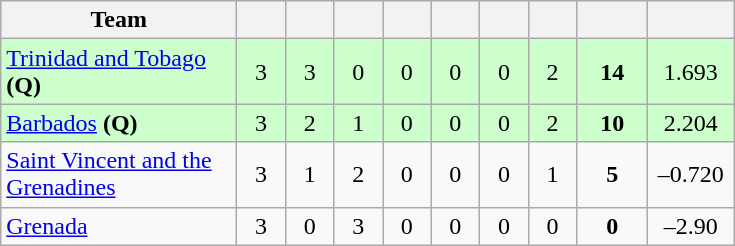<table class="wikitable" style="text-align:center">
<tr>
<th width="150">Team</th>
<th width="25"></th>
<th width="25"></th>
<th width="25"></th>
<th width="25"></th>
<th width="25"></th>
<th width="25"></th>
<th width="25"></th>
<th width="40"></th>
<th width="50"></th>
</tr>
<tr style="background:#cfc">
<td style="text-align:left"><a href='#'>Trinidad and Tobago</a> <strong>(Q)</strong></td>
<td>3</td>
<td>3</td>
<td>0</td>
<td>0</td>
<td>0</td>
<td>0</td>
<td>2</td>
<td><strong>14</strong></td>
<td>1.693</td>
</tr>
<tr style="background:#cfc">
<td style="text-align:left"><a href='#'>Barbados</a>  <strong>(Q)</strong></td>
<td>3</td>
<td>2</td>
<td>1</td>
<td>0</td>
<td>0</td>
<td>0</td>
<td>2</td>
<td><strong>10</strong></td>
<td>2.204</td>
</tr>
<tr>
<td style="text-align:left"><a href='#'>Saint Vincent and the Grenadines</a></td>
<td>3</td>
<td>1</td>
<td>2</td>
<td>0</td>
<td>0</td>
<td>0</td>
<td>1</td>
<td><strong>5</strong></td>
<td>–0.720</td>
</tr>
<tr>
<td style="text-align:left"><a href='#'>Grenada</a></td>
<td>3</td>
<td>0</td>
<td>3</td>
<td>0</td>
<td>0</td>
<td>0</td>
<td>0</td>
<td><strong>0</strong></td>
<td>–2.90</td>
</tr>
</table>
